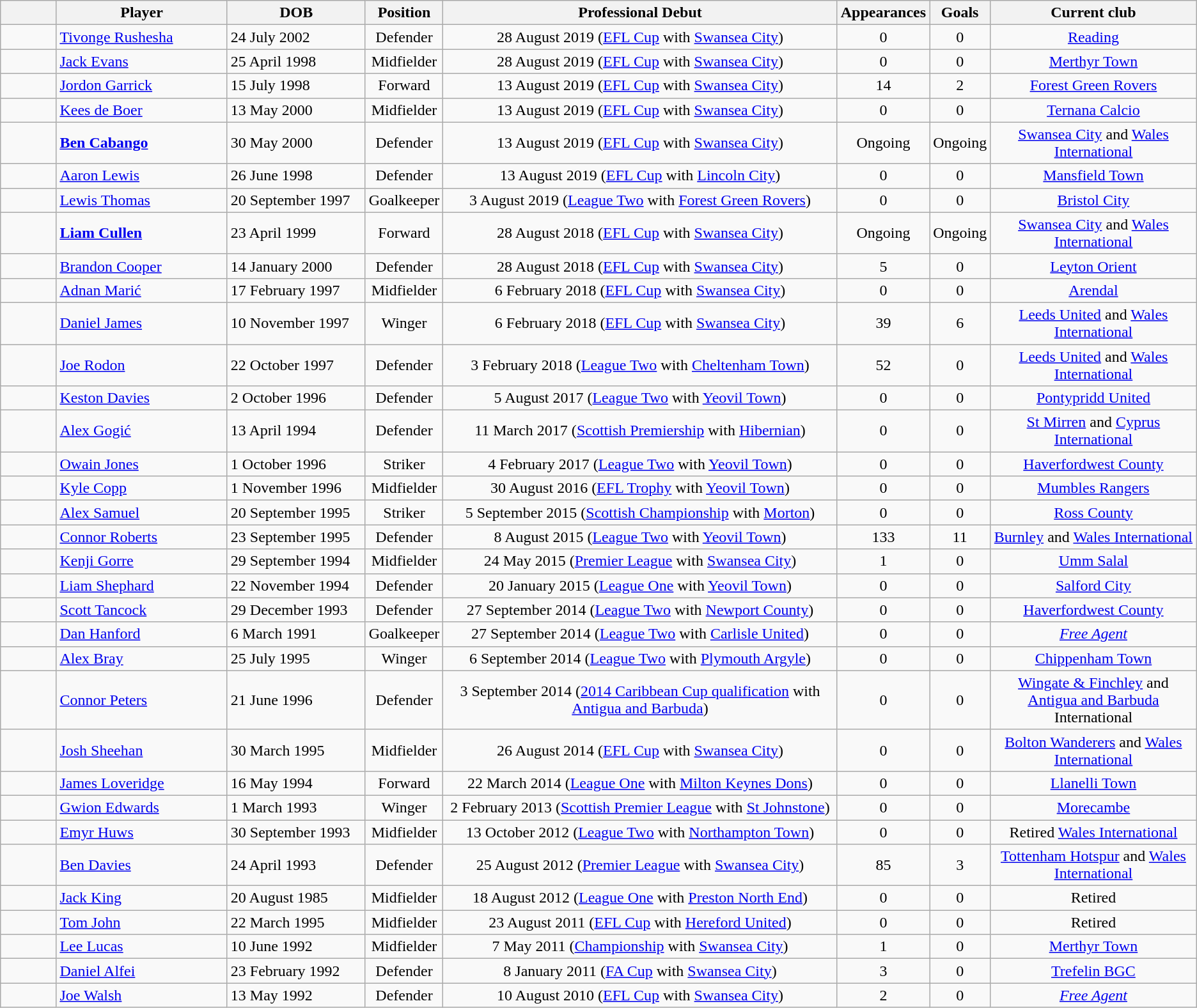<table class="wikitable">
<tr>
<th width=5%></th>
<th width=15%>Player</th>
<th width=12%>DOB</th>
<th width=5%>Position</th>
<th width=35%>Professional Debut</th>
<th width=5%>Appearances</th>
<th width=5%>Goals</th>
<th width=35%>Current club</th>
</tr>
<tr>
<td align=center></td>
<td><a href='#'>Tivonge Rushesha</a></td>
<td>24 July 2002</td>
<td align=center>Defender</td>
<td align=center>28 August 2019 (<a href='#'>EFL Cup</a> with <a href='#'>Swansea City</a>)</td>
<td align=center>0</td>
<td align=center>0</td>
<td align=center><a href='#'>Reading</a></td>
</tr>
<tr>
<td align=center></td>
<td><a href='#'>Jack Evans</a></td>
<td>25 April 1998</td>
<td align=center>Midfielder</td>
<td align=center>28 August 2019 (<a href='#'>EFL Cup</a> with <a href='#'>Swansea City</a>)</td>
<td align=center>0</td>
<td align=center>0</td>
<td align=center><a href='#'>Merthyr Town</a></td>
</tr>
<tr>
<td align=center></td>
<td><a href='#'>Jordon Garrick</a></td>
<td>15 July 1998</td>
<td align=center>Forward</td>
<td align=center>13 August 2019 (<a href='#'>EFL Cup</a> with <a href='#'>Swansea City</a>)</td>
<td align=center>14</td>
<td align=center>2</td>
<td align=center><a href='#'>Forest Green Rovers</a></td>
</tr>
<tr>
<td align=center></td>
<td><a href='#'>Kees de Boer</a></td>
<td>13 May 2000</td>
<td align=center>Midfielder</td>
<td align=center>13 August 2019 (<a href='#'>EFL Cup</a> with <a href='#'>Swansea City</a>)</td>
<td align=center>0</td>
<td align=center>0</td>
<td align=center><a href='#'>Ternana Calcio</a></td>
</tr>
<tr>
<td align=center></td>
<td><strong><a href='#'>Ben Cabango</a></strong></td>
<td>30 May 2000</td>
<td align=center>Defender</td>
<td align=center>13 August 2019 (<a href='#'>EFL Cup</a> with <a href='#'>Swansea City</a>)</td>
<td align=center>Ongoing</td>
<td align=center>Ongoing</td>
<td align=center><a href='#'>Swansea City</a> and <a href='#'>Wales International</a></td>
</tr>
<tr>
<td align=center></td>
<td><a href='#'>Aaron Lewis</a></td>
<td>26 June 1998</td>
<td align=center>Defender</td>
<td align=center>13 August 2019 (<a href='#'>EFL Cup</a> with <a href='#'>Lincoln City</a>)</td>
<td align=center>0</td>
<td align=center>0</td>
<td align=center><a href='#'>Mansfield Town</a></td>
</tr>
<tr>
<td align=center></td>
<td><a href='#'>Lewis Thomas</a></td>
<td>20 September 1997</td>
<td align=center>Goalkeeper</td>
<td align=center>3 August 2019 (<a href='#'>League Two</a> with <a href='#'>Forest Green Rovers</a>)</td>
<td align=center>0</td>
<td align=center>0</td>
<td align=center><a href='#'>Bristol City</a></td>
</tr>
<tr>
<td align=center></td>
<td><strong><a href='#'>Liam Cullen</a></strong></td>
<td>23 April 1999</td>
<td align=center>Forward</td>
<td align=center>28 August 2018 (<a href='#'>EFL Cup</a> with <a href='#'>Swansea City</a>)</td>
<td align=center>Ongoing</td>
<td align=center>Ongoing</td>
<td align=center><a href='#'>Swansea City</a> and <a href='#'>Wales International</a></td>
</tr>
<tr>
<td align=center></td>
<td><a href='#'>Brandon Cooper</a></td>
<td>14 January 2000</td>
<td align=center>Defender</td>
<td align=center>28 August 2018 (<a href='#'>EFL Cup</a> with <a href='#'>Swansea City</a>)</td>
<td align=center>5</td>
<td align=center>0</td>
<td align=center><a href='#'>Leyton Orient</a></td>
</tr>
<tr>
<td align=center></td>
<td><a href='#'>Adnan Marić</a></td>
<td>17 February 1997</td>
<td align=center>Midfielder</td>
<td align=center>6 February 2018 (<a href='#'>EFL Cup</a> with <a href='#'>Swansea City</a>)</td>
<td align=center>0</td>
<td align=center>0</td>
<td align=center><a href='#'>Arendal</a></td>
</tr>
<tr>
<td align=center></td>
<td><a href='#'>Daniel James</a></td>
<td>10 November 1997</td>
<td align=center>Winger</td>
<td align=center>6 February 2018 (<a href='#'>EFL Cup</a> with <a href='#'>Swansea City</a>)</td>
<td align=center>39</td>
<td align=center>6</td>
<td align=center><a href='#'>Leeds United</a> and <a href='#'>Wales International</a></td>
</tr>
<tr>
<td align=center></td>
<td><a href='#'>Joe Rodon</a></td>
<td>22 October 1997</td>
<td align=center>Defender</td>
<td align=center>3 February 2018 (<a href='#'>League Two</a> with <a href='#'>Cheltenham Town</a>)</td>
<td align=center>52</td>
<td align=center>0</td>
<td align=center><a href='#'>Leeds United</a> and <a href='#'>Wales International</a></td>
</tr>
<tr>
<td align=center></td>
<td><a href='#'>Keston Davies</a></td>
<td>2 October 1996</td>
<td align=center>Defender</td>
<td align=center>5 August 2017 (<a href='#'>League Two</a> with <a href='#'>Yeovil Town</a>)</td>
<td align=center>0</td>
<td align=center>0</td>
<td align=center><a href='#'>Pontypridd United</a></td>
</tr>
<tr>
<td align=center></td>
<td><a href='#'>Alex Gogić</a></td>
<td>13 April 1994</td>
<td align=center>Defender</td>
<td align=center>11 March 2017 (<a href='#'>Scottish Premiership</a> with <a href='#'>Hibernian</a>)</td>
<td align=center>0</td>
<td align=center>0</td>
<td align=center><a href='#'>St Mirren</a> and <a href='#'>Cyprus International</a></td>
</tr>
<tr>
<td align=center></td>
<td><a href='#'>Owain Jones</a></td>
<td>1 October 1996</td>
<td align=center>Striker</td>
<td align=center>4 February 2017 (<a href='#'>League Two</a> with <a href='#'>Yeovil Town</a>)</td>
<td align=center>0</td>
<td align=center>0</td>
<td align=center><a href='#'>Haverfordwest County</a></td>
</tr>
<tr>
<td align=center></td>
<td><a href='#'>Kyle Copp</a></td>
<td>1 November 1996</td>
<td align=center>Midfielder</td>
<td align=center>30 August 2016 (<a href='#'>EFL Trophy</a> with <a href='#'>Yeovil Town</a>)</td>
<td align=center>0</td>
<td align=center>0</td>
<td align=center><a href='#'>Mumbles Rangers</a></td>
</tr>
<tr>
<td align=center></td>
<td><a href='#'>Alex Samuel</a></td>
<td>20 September 1995</td>
<td align=center>Striker</td>
<td align=center>5 September 2015 (<a href='#'>Scottish Championship</a> with <a href='#'>Morton</a>)</td>
<td align=center>0</td>
<td align=center>0</td>
<td align=center><a href='#'>Ross County</a></td>
</tr>
<tr>
<td align=center></td>
<td><a href='#'>Connor Roberts</a></td>
<td>23 September 1995</td>
<td align=center>Defender</td>
<td align=center>8 August 2015 (<a href='#'>League Two</a> with <a href='#'>Yeovil Town</a>)</td>
<td align=center>133</td>
<td align=center>11</td>
<td align=center><a href='#'>Burnley</a> and <a href='#'>Wales International</a></td>
</tr>
<tr>
<td align=center></td>
<td><a href='#'>Kenji Gorre</a></td>
<td>29 September 1994</td>
<td align=center>Midfielder</td>
<td align=center>24 May 2015 (<a href='#'>Premier League</a> with <a href='#'>Swansea City</a>)</td>
<td align=center>1</td>
<td align=center>0</td>
<td align=center><a href='#'>Umm Salal</a></td>
</tr>
<tr>
<td align=center></td>
<td><a href='#'>Liam Shephard</a></td>
<td>22 November 1994</td>
<td align=center>Defender</td>
<td align=center>20 January 2015 (<a href='#'>League One</a> with <a href='#'>Yeovil Town</a>)</td>
<td align=center>0</td>
<td align=center>0</td>
<td align=center><a href='#'>Salford City</a></td>
</tr>
<tr>
<td align=center></td>
<td><a href='#'>Scott Tancock</a></td>
<td>29 December 1993</td>
<td align=center>Defender</td>
<td align=center>27 September 2014 (<a href='#'>League Two</a> with <a href='#'>Newport County</a>)</td>
<td align=center>0</td>
<td align=center>0</td>
<td align=center><a href='#'>Haverfordwest County</a></td>
</tr>
<tr>
<td align=center></td>
<td><a href='#'>Dan Hanford</a></td>
<td>6 March 1991</td>
<td align=center>Goalkeeper</td>
<td align=center>27 September 2014 (<a href='#'>League Two</a> with <a href='#'>Carlisle United</a>)</td>
<td align=center>0</td>
<td align=center>0</td>
<td align=center><a href='#'><em>Free Agent</em></a></td>
</tr>
<tr>
<td align=center></td>
<td><a href='#'>Alex Bray</a></td>
<td>25 July 1995</td>
<td align=center>Winger</td>
<td align=center>6 September 2014 (<a href='#'>League Two</a> with <a href='#'>Plymouth Argyle</a>)</td>
<td align=center>0</td>
<td align=center>0</td>
<td align=center><a href='#'>Chippenham Town</a></td>
</tr>
<tr>
<td align=center></td>
<td><a href='#'>Connor Peters</a></td>
<td>21 June 1996</td>
<td align=center>Defender</td>
<td align=center>3 September 2014 (<a href='#'>2014 Caribbean Cup qualification</a> with <a href='#'>Antigua and Barbuda</a>)</td>
<td align=center>0</td>
<td align=center>0</td>
<td align=center><a href='#'>Wingate & Finchley</a> and <a href='#'>Antigua and Barbuda</a> International</td>
</tr>
<tr>
<td align=center></td>
<td><a href='#'>Josh Sheehan</a></td>
<td>30 March 1995</td>
<td align=center>Midfielder</td>
<td align=center>26 August 2014 (<a href='#'>EFL Cup</a> with <a href='#'>Swansea City</a>)</td>
<td align=center>0</td>
<td align=center>0</td>
<td align=center><a href='#'>Bolton Wanderers</a> and <a href='#'>Wales International</a></td>
</tr>
<tr>
<td align=center></td>
<td><a href='#'>James Loveridge</a></td>
<td>16 May 1994</td>
<td align=center>Forward</td>
<td align=center>22 March 2014 (<a href='#'>League One</a> with <a href='#'>Milton Keynes Dons</a>)</td>
<td align=center>0</td>
<td align=center>0</td>
<td align=center><a href='#'>Llanelli Town</a></td>
</tr>
<tr>
<td align=center></td>
<td><a href='#'>Gwion Edwards</a></td>
<td>1 March 1993</td>
<td align=center>Winger</td>
<td align=center>2 February 2013 (<a href='#'>Scottish Premier League</a> with <a href='#'>St Johnstone</a>)</td>
<td align=center>0</td>
<td align=center>0</td>
<td align=center><a href='#'>Morecambe</a></td>
</tr>
<tr>
<td align=center></td>
<td><a href='#'>Emyr Huws</a></td>
<td>30 September 1993</td>
<td align=center>Midfielder</td>
<td align=center>13 October 2012 (<a href='#'>League Two</a> with <a href='#'>Northampton Town</a>)</td>
<td align=center>0</td>
<td align=center>0</td>
<td align=center>Retired <a href='#'>Wales International</a></td>
</tr>
<tr>
<td align=center></td>
<td><a href='#'>Ben Davies</a></td>
<td>24 April 1993</td>
<td align=center>Defender</td>
<td align=center>25 August 2012 (<a href='#'>Premier League</a> with <a href='#'>Swansea City</a>)</td>
<td align=center>85</td>
<td align=center>3</td>
<td align=center><a href='#'>Tottenham Hotspur</a> and <a href='#'>Wales International</a></td>
</tr>
<tr>
<td align=center></td>
<td><a href='#'>Jack King</a></td>
<td>20 August 1985</td>
<td align=center>Midfielder</td>
<td align=center>18 August 2012 (<a href='#'>League One</a> with <a href='#'>Preston North End</a>)</td>
<td align=center>0</td>
<td align=center>0</td>
<td align=center>Retired</td>
</tr>
<tr>
<td align=center></td>
<td><a href='#'>Tom John</a></td>
<td>22 March 1995</td>
<td align=center>Midfielder</td>
<td align=center>23 August 2011 (<a href='#'>EFL Cup</a> with <a href='#'>Hereford United</a>)</td>
<td align=center>0</td>
<td align=center>0</td>
<td align=center>Retired</td>
</tr>
<tr>
<td align=center></td>
<td><a href='#'>Lee Lucas</a></td>
<td>10 June 1992</td>
<td align=center>Midfielder</td>
<td align=center>7 May 2011 (<a href='#'>Championship</a> with <a href='#'>Swansea City</a>)</td>
<td align=center>1</td>
<td align=center>0</td>
<td align=center><a href='#'>Merthyr Town</a></td>
</tr>
<tr>
<td align=center></td>
<td><a href='#'>Daniel Alfei</a></td>
<td>23 February 1992</td>
<td align=center>Defender</td>
<td align=center>8 January 2011 (<a href='#'>FA Cup</a> with <a href='#'>Swansea City</a>)</td>
<td align=center>3</td>
<td align=center>0</td>
<td align=center><a href='#'>Trefelin BGC</a></td>
</tr>
<tr>
<td align=center></td>
<td><a href='#'>Joe Walsh</a></td>
<td>13 May 1992</td>
<td align=center>Defender</td>
<td align=center>10 August 2010 (<a href='#'>EFL Cup</a> with <a href='#'>Swansea City</a>)</td>
<td align=center>2</td>
<td align=center>0</td>
<td align=center><a href='#'><em>Free Agent</em></a></td>
</tr>
</table>
